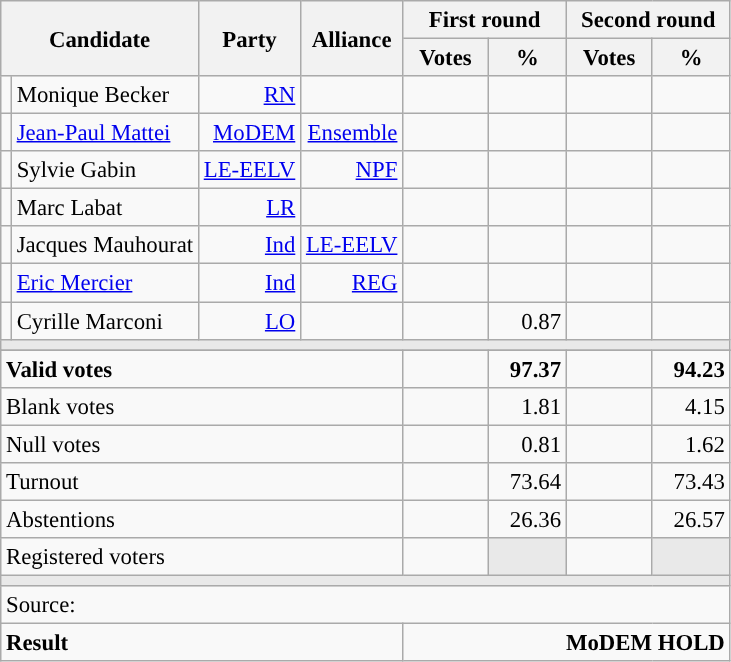<table class="wikitable" style="text-align:right;font-size:95%;">
<tr>
<th colspan="2" rowspan="2">Candidate</th>
<th colspan="1" rowspan="2">Party</th>
<th colspan="1" rowspan="2">Alliance</th>
<th colspan="2">First round</th>
<th colspan="2">Second round</th>
</tr>
<tr>
<th style="width:50px;">Votes</th>
<th style="width:45px;">%</th>
<th style="width:50px;">Votes</th>
<th style="width:45px;">%</th>
</tr>
<tr>
<td style="color:inherit;background:"></td>
<td style="text-align:left;">Monique Becker</td>
<td><a href='#'>RN</a></td>
<td></td>
<td><strong></strong></td>
<td><strong></strong></td>
<td></td>
<td></td>
</tr>
<tr>
<td style="color:inherit;background:"></td>
<td style="text-align:left;"><a href='#'>Jean-Paul Mattei</a></td>
<td><a href='#'>MoDEM</a></td>
<td><a href='#'>Ensemble</a></td>
<td><strong></strong></td>
<td><strong></strong></td>
<td><strong></strong></td>
<td><strong></strong></td>
</tr>
<tr>
<td style="color:inherit;background:"></td>
<td style="text-align:left;">Sylvie Gabin</td>
<td><a href='#'>LE-EELV</a></td>
<td><a href='#'>NPF</a></td>
<td></td>
<td></td>
<td></td>
<td></td>
</tr>
<tr>
<td style="color:inherit;background:"></td>
<td style="text-align:left;">Marc Labat</td>
<td><a href='#'>LR</a></td>
<td></td>
<td></td>
<td></td>
<td></td>
<td></td>
</tr>
<tr>
<td style="color:inherit;background:"></td>
<td style="text-align:left;">Jacques Mauhourat</td>
<td><a href='#'>Ind</a></td>
<td><a href='#'>LE-EELV</a></td>
<td></td>
<td></td>
<td></td>
<td></td>
</tr>
<tr>
<td style="color:inherit;background:"></td>
<td style="text-align:left;"><a href='#'>Eric Mercier</a></td>
<td><a href='#'>Ind</a></td>
<td><a href='#'>REG</a></td>
<td></td>
<td></td>
<td></td>
<td></td>
</tr>
<tr>
<td style="color:inherit;background:"></td>
<td style="text-align:left;">Cyrille Marconi</td>
<td><a href='#'>LO</a></td>
<td></td>
<td></td>
<td>0.87</td>
<td></td>
<td></td>
</tr>
<tr>
<td colspan="8" style="background:#E9E9E9;"></td>
</tr>
<tr>
</tr>
<tr style="font-weight:bold;">
<td colspan="4" style="text-align:left;">Valid votes</td>
<td></td>
<td>97.37</td>
<td></td>
<td>94.23</td>
</tr>
<tr>
<td colspan="4" style="text-align:left;">Blank votes</td>
<td></td>
<td>1.81</td>
<td></td>
<td>4.15</td>
</tr>
<tr>
<td colspan="4" style="text-align:left;">Null votes</td>
<td></td>
<td>0.81</td>
<td></td>
<td>1.62</td>
</tr>
<tr>
<td colspan="4" style="text-align:left;">Turnout</td>
<td></td>
<td>73.64</td>
<td></td>
<td>73.43</td>
</tr>
<tr>
<td colspan="4" style="text-align:left;">Abstentions</td>
<td></td>
<td>26.36</td>
<td></td>
<td>26.57</td>
</tr>
<tr>
<td colspan="4" style="text-align:left;">Registered voters</td>
<td></td>
<td style="background:#E9E9E9;"></td>
<td></td>
<td style="background:#E9E9E9;"></td>
</tr>
<tr>
<td colspan="8" style="background:#E9E9E9;"></td>
</tr>
<tr>
<td colspan="8" style="text-align:left;">Source: </td>
</tr>
<tr style="font-weight:bold">
<td colspan="4" style="text-align:left;">Result</td>
<td colspan="4" style="background-color:">MoDEM HOLD</td>
</tr>
</table>
